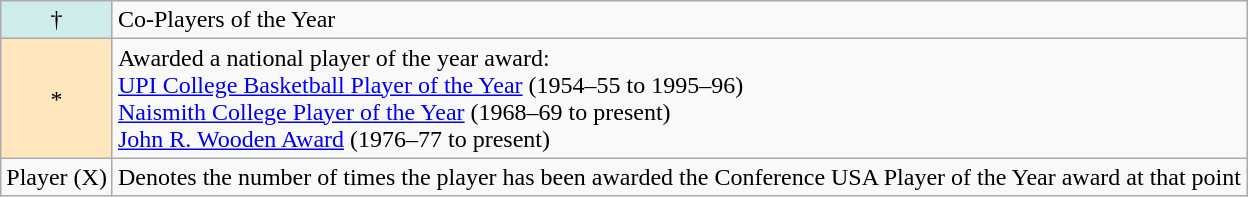<table class="wikitable">
<tr>
<td style="background-color:#CFECEC;" align="center">†</td>
<td>Co-Players of the Year</td>
</tr>
<tr>
<td style="background-color:#FFE6BD;" align="center">*</td>
<td>Awarded a national player of the year award: <br> <a href='#'>UPI College Basketball Player of the Year</a> (1954–55 to 1995–96)<br> <a href='#'>Naismith College Player of the Year</a> (1968–69 to present)<br> <a href='#'>John R. Wooden Award</a> (1976–77 to present)</td>
</tr>
<tr>
<td>Player (X)</td>
<td>Denotes the number of times the player has been awarded the Conference USA Player of the Year award at that point</td>
</tr>
</table>
